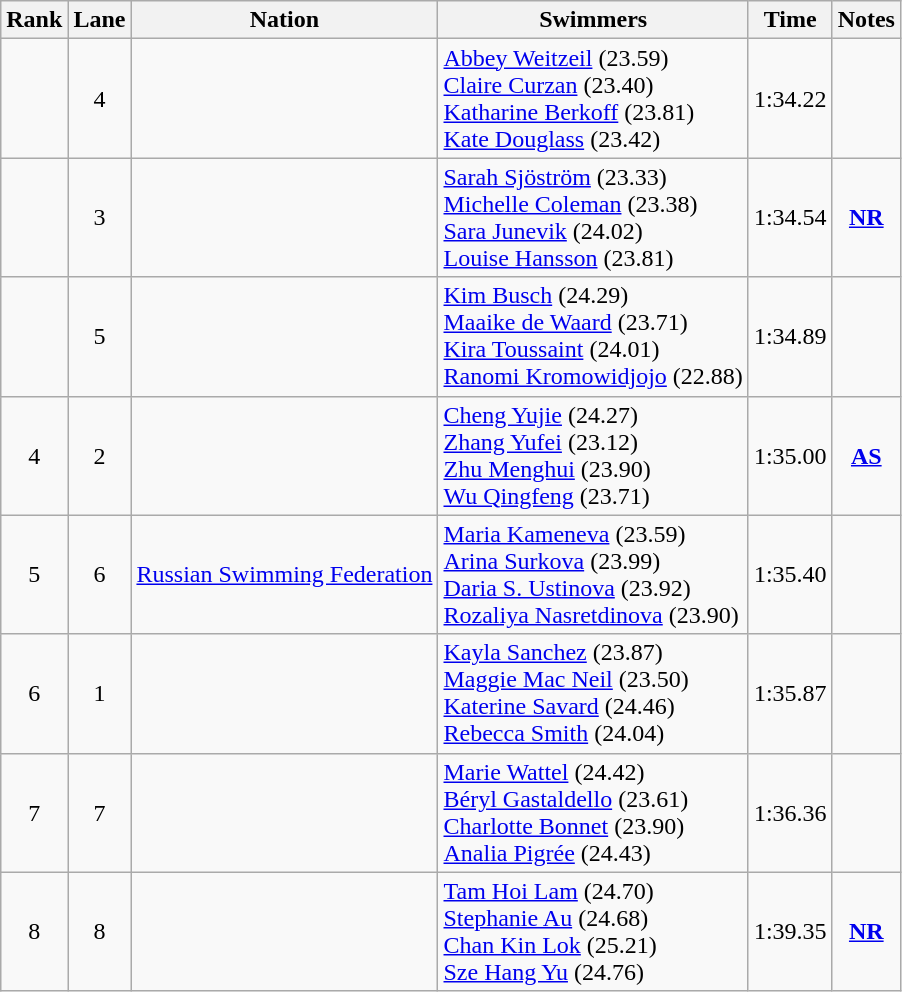<table class="wikitable sortable" style="text-align:center">
<tr>
<th>Rank</th>
<th>Lane</th>
<th>Nation</th>
<th>Swimmers</th>
<th>Time</th>
<th>Notes</th>
</tr>
<tr>
<td></td>
<td>4</td>
<td align=left></td>
<td align=left><a href='#'>Abbey Weitzeil</a> (23.59)<br><a href='#'>Claire Curzan</a> (23.40)<br><a href='#'>Katharine Berkoff</a> (23.81)<br><a href='#'>Kate Douglass</a> (23.42)</td>
<td>1:34.22</td>
<td></td>
</tr>
<tr>
<td></td>
<td>3</td>
<td align=left></td>
<td align=left><a href='#'>Sarah Sjöström</a> (23.33)<br><a href='#'>Michelle Coleman</a> (23.38)<br><a href='#'>Sara Junevik</a> (24.02)<br><a href='#'>Louise Hansson</a> (23.81)</td>
<td>1:34.54</td>
<td><strong><a href='#'>NR</a></strong></td>
</tr>
<tr>
<td></td>
<td>5</td>
<td align=left></td>
<td align=left><a href='#'>Kim Busch</a> (24.29)<br><a href='#'>Maaike de Waard</a> (23.71)<br><a href='#'>Kira Toussaint</a> (24.01)<br><a href='#'>Ranomi Kromowidjojo</a> (22.88)</td>
<td>1:34.89</td>
<td></td>
</tr>
<tr>
<td>4</td>
<td>2</td>
<td align=left></td>
<td align=left><a href='#'>Cheng Yujie</a> (24.27)<br><a href='#'>Zhang Yufei</a> (23.12)<br><a href='#'>Zhu Menghui</a> (23.90)<br><a href='#'>Wu Qingfeng</a> (23.71)</td>
<td>1:35.00</td>
<td><strong><a href='#'>AS</a></strong></td>
</tr>
<tr>
<td>5</td>
<td>6</td>
<td align=left><a href='#'>Russian Swimming Federation</a></td>
<td align=left><a href='#'>Maria Kameneva</a> (23.59)<br><a href='#'>Arina Surkova</a> (23.99)<br><a href='#'>Daria S. Ustinova</a> (23.92)<br><a href='#'>Rozaliya Nasretdinova</a> (23.90)</td>
<td>1:35.40</td>
<td></td>
</tr>
<tr>
<td>6</td>
<td>1</td>
<td align=left></td>
<td align=left><a href='#'>Kayla Sanchez</a> (23.87)<br><a href='#'>Maggie Mac Neil</a> (23.50)<br><a href='#'>Katerine Savard</a> (24.46)<br><a href='#'>Rebecca Smith</a> (24.04)</td>
<td>1:35.87</td>
<td></td>
</tr>
<tr>
<td>7</td>
<td>7</td>
<td align=left></td>
<td align=left><a href='#'>Marie Wattel</a> (24.42)<br><a href='#'>Béryl Gastaldello</a> (23.61)<br><a href='#'>Charlotte Bonnet</a> (23.90)<br><a href='#'>Analia Pigrée</a> (24.43)</td>
<td>1:36.36</td>
<td></td>
</tr>
<tr>
<td>8</td>
<td>8</td>
<td align=left></td>
<td align=left><a href='#'>Tam Hoi Lam</a> (24.70)<br><a href='#'>Stephanie Au</a> (24.68)<br><a href='#'>Chan Kin Lok</a> (25.21)<br><a href='#'>Sze Hang Yu</a> (24.76)</td>
<td>1:39.35</td>
<td><strong><a href='#'>NR</a></strong></td>
</tr>
</table>
